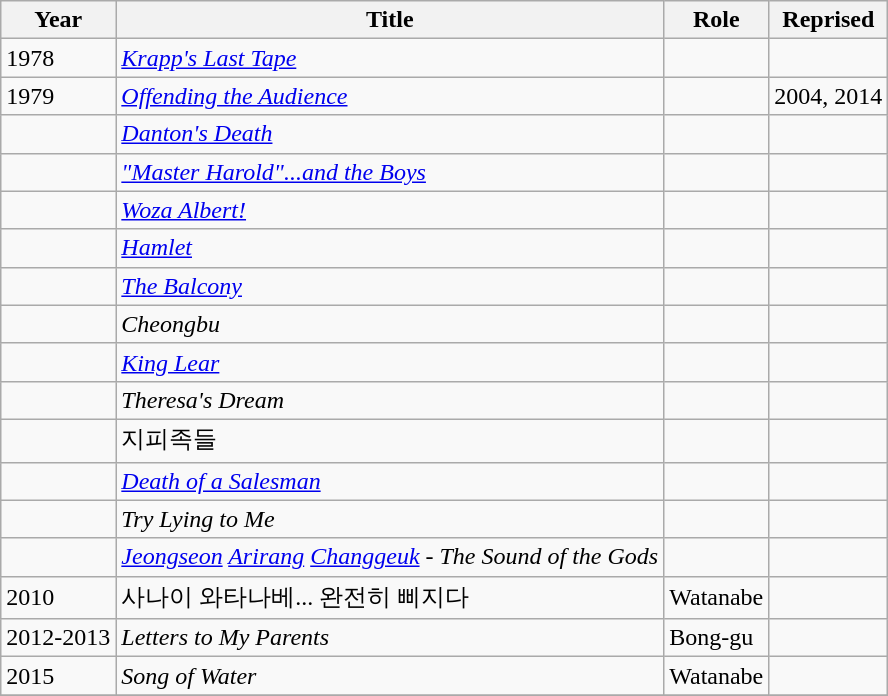<table class="wikitable sortable">
<tr>
<th>Year</th>
<th>Title</th>
<th>Role</th>
<th>Reprised</th>
</tr>
<tr>
<td>1978</td>
<td><em><a href='#'>Krapp's Last Tape</a></em></td>
<td></td>
<td></td>
</tr>
<tr>
<td>1979</td>
<td><em><a href='#'>Offending the Audience</a></em></td>
<td></td>
<td>2004, 2014</td>
</tr>
<tr>
<td></td>
<td><em><a href='#'>Danton's Death</a></em></td>
<td></td>
<td></td>
</tr>
<tr>
<td></td>
<td><em><a href='#'>"Master Harold"...and the Boys</a></em></td>
<td></td>
<td></td>
</tr>
<tr>
<td></td>
<td><em><a href='#'>Woza Albert!</a></em></td>
<td></td>
<td></td>
</tr>
<tr>
<td></td>
<td><em><a href='#'>Hamlet</a></em></td>
<td></td>
<td></td>
</tr>
<tr>
<td></td>
<td><em><a href='#'>The Balcony</a></em></td>
<td></td>
<td></td>
</tr>
<tr>
<td></td>
<td><em>Cheongbu</em></td>
<td></td>
<td></td>
</tr>
<tr>
<td></td>
<td><em><a href='#'>King Lear</a></em></td>
<td></td>
<td></td>
</tr>
<tr>
<td></td>
<td><em>Theresa's Dream</em></td>
<td></td>
<td></td>
</tr>
<tr>
<td></td>
<td>지피족들</td>
<td></td>
<td></td>
</tr>
<tr>
<td></td>
<td><em><a href='#'>Death of a Salesman</a></em></td>
<td></td>
<td></td>
</tr>
<tr>
<td></td>
<td><em>Try Lying to Me</em></td>
<td></td>
<td></td>
</tr>
<tr>
<td></td>
<td><em><a href='#'>Jeongseon</a> <a href='#'>Arirang</a> <a href='#'>Changgeuk</a> - The Sound of the Gods</em></td>
<td></td>
<td></td>
</tr>
<tr>
<td>2010</td>
<td>사나이 와타나베... 완전히 삐지다</td>
<td>Watanabe</td>
<td></td>
</tr>
<tr>
<td>2012-2013</td>
<td><em>Letters to My Parents</em></td>
<td>Bong-gu</td>
<td></td>
</tr>
<tr>
<td>2015</td>
<td><em>Song of Water</em></td>
<td>Watanabe</td>
<td></td>
</tr>
<tr>
</tr>
</table>
